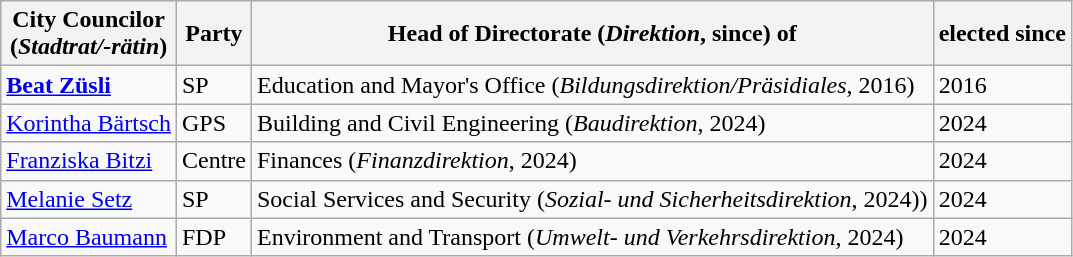<table class="wikitable">
<tr>
<th>City Councilor<br>(<em>Stadtrat/-rätin</em>)</th>
<th>Party</th>
<th>Head of Directorate (<em>Direktion</em>, since) of</th>
<th>elected since</th>
</tr>
<tr>
<td><strong><a href='#'>Beat Züsli</a></strong></td>
<td> SP</td>
<td>Education and Mayor's Office (<em>Bildungsdirektion/Präsidiales</em>, 2016)</td>
<td>2016</td>
</tr>
<tr>
<td><a href='#'>Korintha Bärtsch</a></td>
<td> GPS</td>
<td>Building and Civil Engineering (<em>Baudirektion</em>, 2024)</td>
<td>2024</td>
</tr>
<tr>
<td><a href='#'>Franziska Bitzi</a></td>
<td> Centre</td>
<td>Finances (<em>Finanzdirektion</em>, 2024)</td>
<td>2024</td>
</tr>
<tr>
<td><a href='#'>Melanie Setz</a></td>
<td> SP</td>
<td>Social Services and Security (<em>Sozial- und Sicherheitsdirektion</em>, 2024))</td>
<td>2024</td>
</tr>
<tr>
<td><a href='#'>Marco Baumann</a></td>
<td> FDP</td>
<td>Environment and Transport (<em>Umwelt- und Verkehrsdirektion</em>, 2024)</td>
<td>2024</td>
</tr>
</table>
